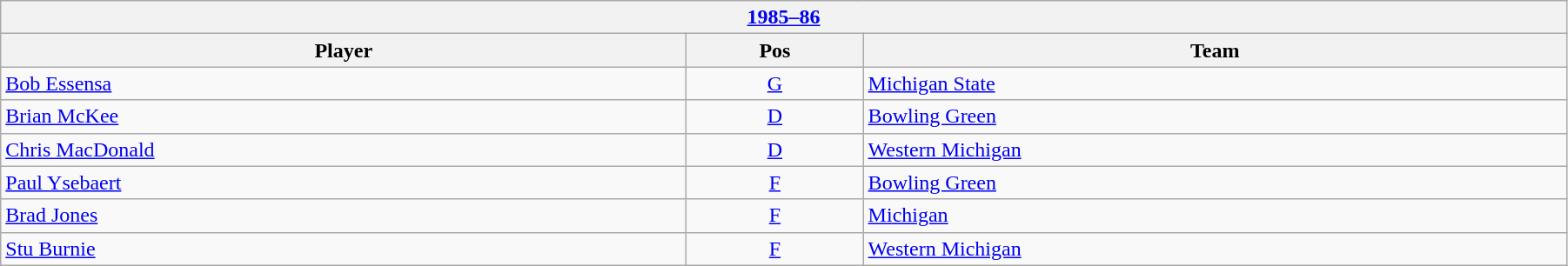<table class="wikitable" width=95%>
<tr>
<th colspan=3><a href='#'>1985–86</a></th>
</tr>
<tr>
<th>Player</th>
<th>Pos</th>
<th>Team</th>
</tr>
<tr>
<td><a href='#'>Bob Essensa</a></td>
<td style="text-align:center;"><a href='#'>G</a></td>
<td><a href='#'>Michigan State</a></td>
</tr>
<tr>
<td><a href='#'>Brian McKee</a></td>
<td style="text-align:center;"><a href='#'>D</a></td>
<td><a href='#'>Bowling Green</a></td>
</tr>
<tr>
<td><a href='#'>Chris MacDonald</a></td>
<td style="text-align:center;"><a href='#'>D</a></td>
<td><a href='#'>Western Michigan</a></td>
</tr>
<tr>
<td><a href='#'>Paul Ysebaert</a></td>
<td style="text-align:center;"><a href='#'>F</a></td>
<td><a href='#'>Bowling Green</a></td>
</tr>
<tr>
<td><a href='#'>Brad Jones</a></td>
<td style="text-align:center;"><a href='#'>F</a></td>
<td><a href='#'>Michigan</a></td>
</tr>
<tr>
<td><a href='#'>Stu Burnie</a></td>
<td style="text-align:center;"><a href='#'>F</a></td>
<td><a href='#'>Western Michigan</a></td>
</tr>
</table>
